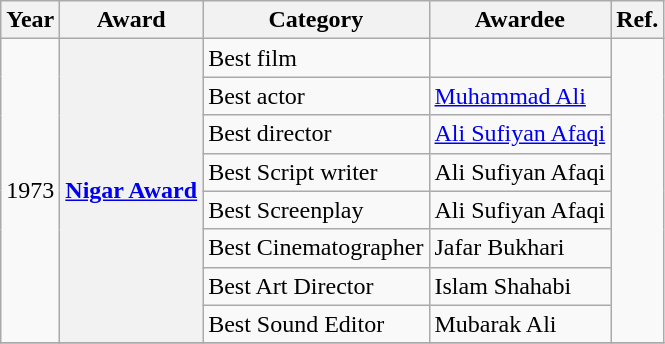<table class="wikitable plainrowheaders">
<tr>
<th>Year</th>
<th>Award</th>
<th>Category</th>
<th>Awardee</th>
<th>Ref.</th>
</tr>
<tr>
<td rowspan="8">1973</td>
<th scope="row" rowspan="8"><a href='#'>Nigar Award</a></th>
<td>Best film</td>
<td></td>
<td rowspan="8"></td>
</tr>
<tr>
<td>Best actor</td>
<td><a href='#'>Muhammad Ali</a></td>
</tr>
<tr>
<td>Best director</td>
<td><a href='#'>Ali Sufiyan Afaqi</a></td>
</tr>
<tr>
<td>Best Script writer</td>
<td>Ali Sufiyan Afaqi</td>
</tr>
<tr>
<td>Best Screenplay</td>
<td>Ali Sufiyan Afaqi</td>
</tr>
<tr>
<td>Best Cinematographer</td>
<td>Jafar Bukhari</td>
</tr>
<tr>
<td>Best Art Director</td>
<td>Islam Shahabi</td>
</tr>
<tr>
<td>Best Sound Editor</td>
<td>Mubarak Ali</td>
</tr>
<tr>
</tr>
</table>
